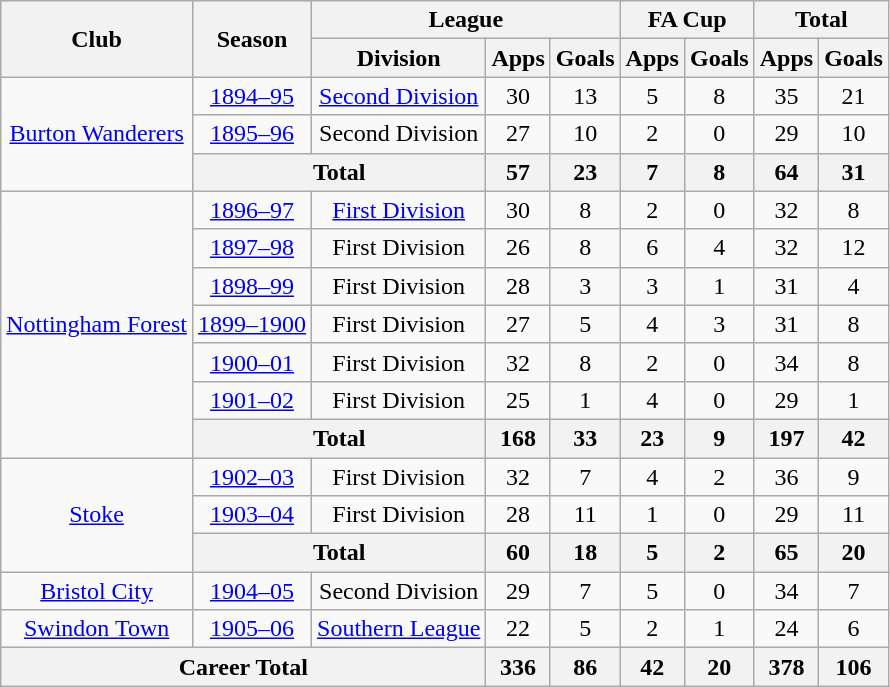<table class="wikitable" style="text-align: center;">
<tr>
<th rowspan="2">Club</th>
<th rowspan="2">Season</th>
<th colspan="3">League</th>
<th colspan="2">FA Cup</th>
<th colspan="2">Total</th>
</tr>
<tr>
<th>Division</th>
<th>Apps</th>
<th>Goals</th>
<th>Apps</th>
<th>Goals</th>
<th>Apps</th>
<th>Goals</th>
</tr>
<tr>
<td rowspan="3"><a href='#'>Burton Wanderers</a></td>
<td><a href='#'>1894–95</a></td>
<td><a href='#'>Second Division</a></td>
<td>30</td>
<td>13</td>
<td>5</td>
<td>8</td>
<td>35</td>
<td>21</td>
</tr>
<tr>
<td><a href='#'>1895–96</a></td>
<td>Second Division</td>
<td>27</td>
<td>10</td>
<td>2</td>
<td>0</td>
<td>29</td>
<td>10</td>
</tr>
<tr>
<th colspan=2>Total</th>
<th>57</th>
<th>23</th>
<th>7</th>
<th>8</th>
<th>64</th>
<th>31</th>
</tr>
<tr>
<td rowspan="7"><a href='#'>Nottingham Forest</a></td>
<td><a href='#'>1896–97</a></td>
<td><a href='#'>First Division</a></td>
<td>30</td>
<td>8</td>
<td>2</td>
<td>0</td>
<td>32</td>
<td>8</td>
</tr>
<tr>
<td><a href='#'>1897–98</a></td>
<td>First Division</td>
<td>26</td>
<td>8</td>
<td>6</td>
<td>4</td>
<td>32</td>
<td>12</td>
</tr>
<tr>
<td><a href='#'>1898–99</a></td>
<td>First Division</td>
<td>28</td>
<td>3</td>
<td>3</td>
<td>1</td>
<td>31</td>
<td>4</td>
</tr>
<tr>
<td><a href='#'>1899–1900</a></td>
<td>First Division</td>
<td>27</td>
<td>5</td>
<td>4</td>
<td>3</td>
<td>31</td>
<td>8</td>
</tr>
<tr>
<td><a href='#'>1900–01</a></td>
<td>First Division</td>
<td>32</td>
<td>8</td>
<td>2</td>
<td>0</td>
<td>34</td>
<td>8</td>
</tr>
<tr>
<td><a href='#'>1901–02</a></td>
<td>First Division</td>
<td>25</td>
<td>1</td>
<td>4</td>
<td>0</td>
<td>29</td>
<td>1</td>
</tr>
<tr>
<th colspan=2>Total</th>
<th>168</th>
<th>33</th>
<th>23</th>
<th>9</th>
<th>197</th>
<th>42</th>
</tr>
<tr>
<td rowspan="3"><a href='#'>Stoke</a></td>
<td><a href='#'>1902–03</a></td>
<td>First Division</td>
<td>32</td>
<td>7</td>
<td>4</td>
<td>2</td>
<td>36</td>
<td>9</td>
</tr>
<tr>
<td><a href='#'>1903–04</a></td>
<td>First Division</td>
<td>28</td>
<td>11</td>
<td>1</td>
<td>0</td>
<td>29</td>
<td>11</td>
</tr>
<tr>
<th colspan=2>Total</th>
<th>60</th>
<th>18</th>
<th>5</th>
<th>2</th>
<th>65</th>
<th>20</th>
</tr>
<tr>
<td><a href='#'>Bristol City</a></td>
<td><a href='#'>1904–05</a></td>
<td>Second Division</td>
<td>29</td>
<td>7</td>
<td>5</td>
<td>0</td>
<td>34</td>
<td>7</td>
</tr>
<tr>
<td><a href='#'>Swindon Town</a></td>
<td><a href='#'>1905–06</a></td>
<td><a href='#'>Southern League</a></td>
<td>22</td>
<td>5</td>
<td>2</td>
<td>1</td>
<td>24</td>
<td>6</td>
</tr>
<tr>
<th colspan="3">Career Total</th>
<th>336</th>
<th>86</th>
<th>42</th>
<th>20</th>
<th>378</th>
<th>106</th>
</tr>
</table>
